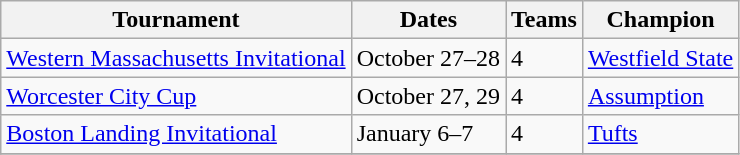<table class="wikitable">
<tr>
<th>Tournament</th>
<th>Dates</th>
<th>Teams</th>
<th>Champion</th>
</tr>
<tr>
<td><a href='#'>Western Massachusetts Invitational</a></td>
<td>October 27–28</td>
<td>4</td>
<td><a href='#'>Westfield State</a></td>
</tr>
<tr>
<td><a href='#'>Worcester City Cup</a></td>
<td>October 27, 29</td>
<td>4</td>
<td><a href='#'>Assumption</a></td>
</tr>
<tr>
<td><a href='#'>Boston Landing Invitational</a></td>
<td>January 6–7</td>
<td>4</td>
<td><a href='#'>Tufts</a></td>
</tr>
<tr>
</tr>
</table>
